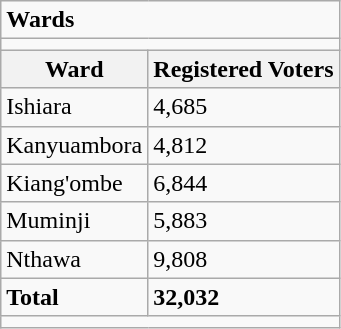<table class="wikitable">
<tr>
<td colspan="2"><strong>Wards</strong></td>
</tr>
<tr>
<td colspan="2"></td>
</tr>
<tr>
<th>Ward</th>
<th>Registered Voters</th>
</tr>
<tr>
<td>Ishiara</td>
<td>4,685</td>
</tr>
<tr>
<td>Kanyuambora</td>
<td>4,812</td>
</tr>
<tr>
<td>Kiang'ombe</td>
<td>6,844</td>
</tr>
<tr>
<td>Muminji</td>
<td>5,883</td>
</tr>
<tr>
<td>Nthawa</td>
<td>9,808</td>
</tr>
<tr>
<td><strong>Total</strong></td>
<td><strong>32,032</strong></td>
</tr>
<tr>
<td colspan="2"></td>
</tr>
</table>
